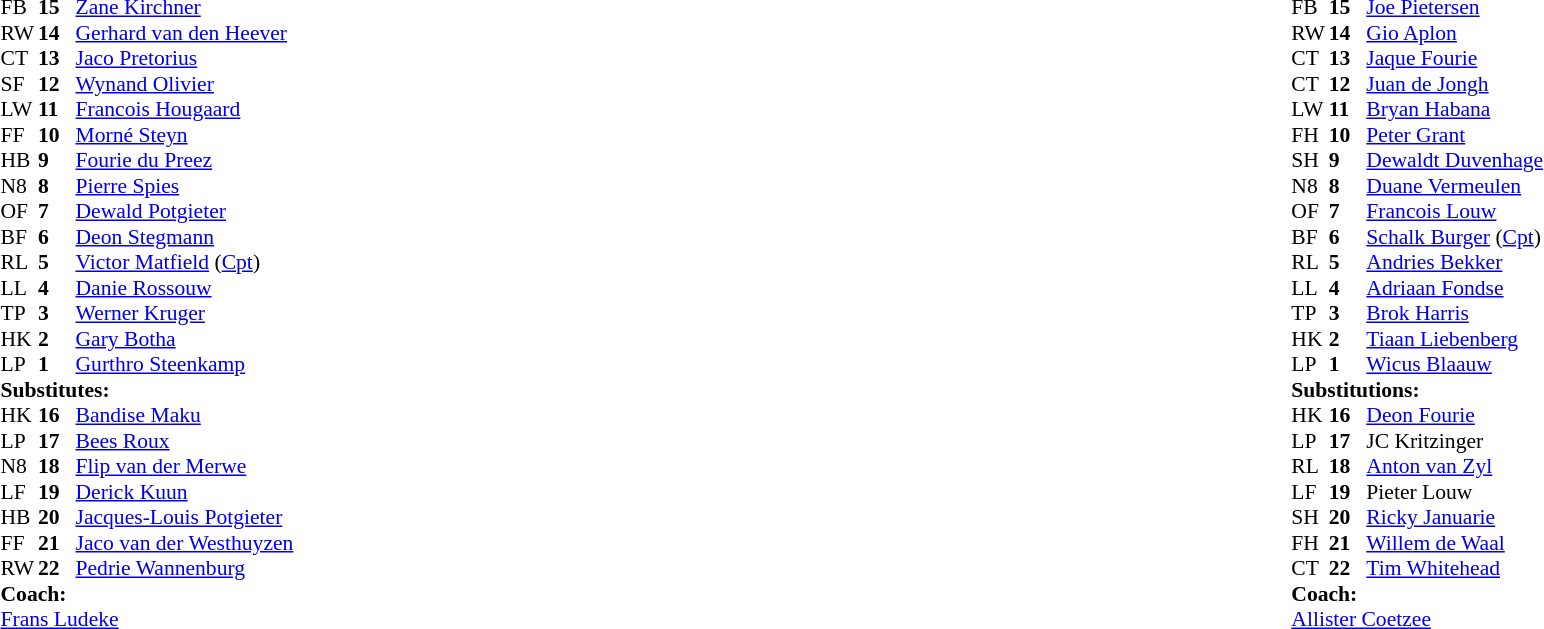<table style="width:100%;">
<tr>
<td style="vertical-align:top; width:50%;"><br><table style="font-size: 90%" cellspacing="0" cellpadding="0">
<tr>
<th width="25"></th>
<th width="25"></th>
</tr>
<tr>
<td>FB</td>
<td><strong>15</strong></td>
<td><a href='#'>Zane Kirchner</a></td>
</tr>
<tr>
<td>RW</td>
<td><strong>14</strong></td>
<td><a href='#'>Gerhard van den Heever</a></td>
</tr>
<tr>
<td>CT</td>
<td><strong>13</strong></td>
<td><a href='#'>Jaco Pretorius</a></td>
</tr>
<tr>
<td>SF</td>
<td><strong>12</strong></td>
<td><a href='#'>Wynand Olivier</a></td>
</tr>
<tr>
<td>LW</td>
<td><strong>11</strong></td>
<td><a href='#'>Francois Hougaard</a></td>
</tr>
<tr>
<td>FF</td>
<td><strong>10</strong></td>
<td><a href='#'>Morné Steyn</a></td>
</tr>
<tr>
<td>HB</td>
<td><strong>9</strong></td>
<td><a href='#'>Fourie du Preez</a></td>
</tr>
<tr>
<td>N8</td>
<td><strong>8</strong></td>
<td><a href='#'>Pierre Spies</a></td>
</tr>
<tr>
<td>OF</td>
<td><strong>7</strong></td>
<td><a href='#'>Dewald Potgieter</a></td>
</tr>
<tr>
<td>BF</td>
<td><strong>6</strong></td>
<td><a href='#'>Deon Stegmann</a></td>
</tr>
<tr>
<td>RL</td>
<td><strong>5</strong></td>
<td><a href='#'>Victor Matfield</a> (<a href='#'>Cpt</a>)</td>
</tr>
<tr>
<td>LL</td>
<td><strong>4</strong></td>
<td><a href='#'>Danie Rossouw</a></td>
</tr>
<tr>
<td>TP</td>
<td><strong>3</strong></td>
<td><a href='#'>Werner Kruger</a></td>
</tr>
<tr>
<td>HK</td>
<td><strong>2</strong></td>
<td><a href='#'>Gary Botha</a></td>
</tr>
<tr>
<td>LP</td>
<td><strong>1</strong></td>
<td><a href='#'>Gurthro Steenkamp</a></td>
</tr>
<tr>
<td colspan=3><strong>Substitutes:</strong></td>
</tr>
<tr>
<td>HK</td>
<td><strong>16</strong></td>
<td><a href='#'>Bandise Maku</a></td>
</tr>
<tr>
<td>LP</td>
<td><strong>17</strong></td>
<td><a href='#'>Bees Roux</a></td>
</tr>
<tr>
<td>N8</td>
<td><strong>18</strong></td>
<td><a href='#'>Flip van der Merwe</a></td>
</tr>
<tr>
<td>LF</td>
<td><strong>19</strong></td>
<td><a href='#'>Derick Kuun</a></td>
</tr>
<tr>
<td>HB</td>
<td><strong>20</strong></td>
<td><a href='#'>Jacques-Louis Potgieter</a></td>
</tr>
<tr>
<td>FF</td>
<td><strong>21</strong></td>
<td><a href='#'>Jaco van der Westhuyzen</a></td>
</tr>
<tr>
<td>RW</td>
<td><strong>22</strong></td>
<td><a href='#'>Pedrie Wannenburg</a></td>
</tr>
<tr>
<td colspan="3"><strong>Coach:</strong></td>
</tr>
<tr>
<td colspan="4"> <a href='#'>Frans Ludeke</a></td>
</tr>
</table>
</td>
<td style="vertical-align:top; width:50%;"><br><table cellspacing="0" cellpadding="0" style="font-size:90%; margin:auto;">
<tr>
<th width="25"></th>
<th width="25"></th>
</tr>
<tr>
<td>FB</td>
<td><strong>15</strong></td>
<td><a href='#'>Joe Pietersen</a></td>
</tr>
<tr>
<td>RW</td>
<td><strong>14</strong></td>
<td><a href='#'>Gio Aplon</a></td>
</tr>
<tr>
<td>CT</td>
<td><strong>13</strong></td>
<td><a href='#'>Jaque Fourie</a></td>
</tr>
<tr>
<td>CT</td>
<td><strong>12</strong></td>
<td><a href='#'>Juan de Jongh</a></td>
</tr>
<tr>
<td>LW</td>
<td><strong>11</strong></td>
<td><a href='#'>Bryan Habana</a></td>
</tr>
<tr>
<td>FH</td>
<td><strong>10</strong></td>
<td><a href='#'>Peter Grant</a></td>
</tr>
<tr>
<td>SH</td>
<td><strong>9</strong></td>
<td><a href='#'>Dewaldt Duvenhage</a></td>
</tr>
<tr>
<td>N8</td>
<td><strong>8</strong></td>
<td><a href='#'>Duane Vermeulen</a></td>
</tr>
<tr>
<td>OF</td>
<td><strong>7</strong></td>
<td><a href='#'>Francois Louw</a></td>
</tr>
<tr>
<td>BF</td>
<td><strong>6</strong></td>
<td><a href='#'>Schalk Burger</a> (<a href='#'>Cpt</a>)</td>
</tr>
<tr>
<td>RL</td>
<td><strong>5</strong></td>
<td><a href='#'>Andries Bekker</a></td>
</tr>
<tr>
<td>LL</td>
<td><strong>4</strong></td>
<td><a href='#'>Adriaan Fondse</a></td>
</tr>
<tr>
<td>TP</td>
<td><strong>3</strong></td>
<td><a href='#'>Brok Harris</a></td>
</tr>
<tr>
<td>HK</td>
<td><strong>2</strong></td>
<td><a href='#'>Tiaan Liebenberg</a></td>
</tr>
<tr>
<td>LP</td>
<td><strong>1</strong></td>
<td><a href='#'>Wicus Blaauw</a></td>
</tr>
<tr>
<td colspan=3><strong>Substitutions:</strong></td>
</tr>
<tr>
<td>HK</td>
<td><strong>16</strong></td>
<td><a href='#'>Deon Fourie</a></td>
</tr>
<tr>
<td>LP</td>
<td><strong>17</strong></td>
<td>JC Kritzinger</td>
</tr>
<tr>
<td>RL</td>
<td><strong>18</strong></td>
<td><a href='#'>Anton van Zyl</a></td>
</tr>
<tr>
<td>LF</td>
<td><strong>19</strong></td>
<td>Pieter Louw</td>
</tr>
<tr>
<td>SH</td>
<td><strong>20</strong></td>
<td><a href='#'>Ricky Januarie</a></td>
</tr>
<tr>
<td>FH</td>
<td><strong>21</strong></td>
<td><a href='#'>Willem de Waal</a></td>
</tr>
<tr>
<td>CT</td>
<td><strong>22</strong></td>
<td><a href='#'>Tim Whitehead</a></td>
</tr>
<tr>
<td colspan="3"><strong>Coach:</strong></td>
</tr>
<tr>
<td colspan="4"> <a href='#'>Allister Coetzee</a></td>
</tr>
</table>
</td>
</tr>
</table>
